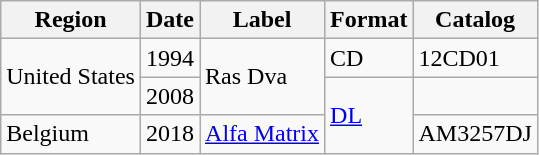<table class="wikitable">
<tr>
<th>Region</th>
<th>Date</th>
<th>Label</th>
<th>Format</th>
<th>Catalog</th>
</tr>
<tr>
<td rowspan="2">United States</td>
<td>1994</td>
<td rowspan="2">Ras Dva</td>
<td>CD</td>
<td>12CD01</td>
</tr>
<tr>
<td>2008</td>
<td rowspan="2"><a href='#'>DL</a></td>
<td></td>
</tr>
<tr>
<td>Belgium</td>
<td>2018</td>
<td><a href='#'>Alfa Matrix</a></td>
<td>AM3257DJ</td>
</tr>
</table>
